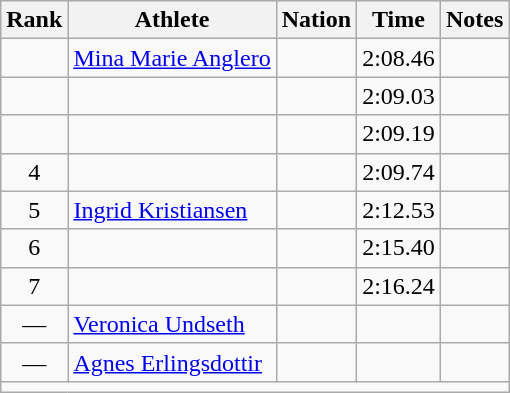<table class="wikitable sortable" style="text-align:center;">
<tr>
<th scope="col" style="width: 10px;">Rank</th>
<th scope="col">Athlete</th>
<th scope="col">Nation</th>
<th scope="col">Time</th>
<th scope="col">Notes</th>
</tr>
<tr>
<td></td>
<td align=left><a href='#'>Mina Marie Anglero</a></td>
<td align=left></td>
<td>2:08.46</td>
<td></td>
</tr>
<tr>
<td></td>
<td align=left></td>
<td align=left></td>
<td>2:09.03</td>
<td></td>
</tr>
<tr>
<td></td>
<td align=left></td>
<td align=left></td>
<td>2:09.19</td>
<td></td>
</tr>
<tr>
<td>4</td>
<td align=left></td>
<td align=left></td>
<td>2:09.74</td>
<td></td>
</tr>
<tr>
<td>5</td>
<td align=left><a href='#'>Ingrid Kristiansen</a></td>
<td align=left></td>
<td>2:12.53</td>
<td></td>
</tr>
<tr>
<td>6</td>
<td align=left></td>
<td align=left></td>
<td>2:15.40</td>
<td></td>
</tr>
<tr>
<td>7</td>
<td align=left></td>
<td align=left></td>
<td>2:16.24</td>
<td></td>
</tr>
<tr>
<td>—</td>
<td align=left><a href='#'>Veronica Undseth</a></td>
<td align=left></td>
<td></td>
<td></td>
</tr>
<tr>
<td>—</td>
<td align=left><a href='#'>Agnes Erlingsdottir</a></td>
<td align=left></td>
<td></td>
<td></td>
</tr>
<tr class="sortbottom">
<td colspan="5"></td>
</tr>
</table>
